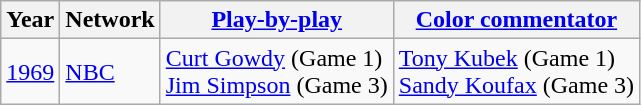<table class="wikitable">
<tr>
<th>Year</th>
<th>Network</th>
<th><a href='#'>Play-by-play</a></th>
<th><a href='#'>Color commentator</a></th>
</tr>
<tr>
<td><a href='#'>1969</a></td>
<td><a href='#'>NBC</a></td>
<td><a href='#'>Curt Gowdy</a> (Game 1)<br><a href='#'>Jim Simpson</a> (Game 3)</td>
<td><a href='#'>Tony Kubek</a> (Game 1)<br><a href='#'>Sandy Koufax</a> (Game 3)</td>
</tr>
</table>
